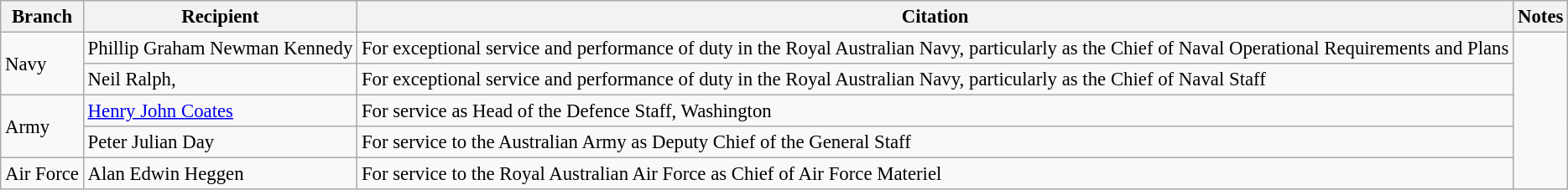<table class="wikitable" style="font-size:95%;">
<tr>
<th>Branch</th>
<th>Recipient</th>
<th>Citation</th>
<th>Notes</th>
</tr>
<tr>
<td rowspan=2>Navy</td>
<td> Phillip Graham Newman Kennedy</td>
<td>For exceptional service and performance of duty in the Royal Australian Navy, particularly as the Chief of Naval Operational Requirements and Plans</td>
<td rowspan=5></td>
</tr>
<tr>
<td> Neil Ralph, </td>
<td>For exceptional service and performance of duty in the Royal Australian Navy, particularly as the Chief of Naval Staff</td>
</tr>
<tr>
<td rowspan=2>Army</td>
<td> <a href='#'>Henry John Coates</a> </td>
<td>For service as Head of the Defence Staff, Washington</td>
</tr>
<tr>
<td> Peter Julian Day</td>
<td>For service to the Australian Army as Deputy Chief of the General Staff</td>
</tr>
<tr>
<td rowspan=1>Air Force</td>
<td> Alan Edwin Heggen</td>
<td>For service to the Royal Australian Air Force as Chief of Air Force Materiel</td>
</tr>
</table>
